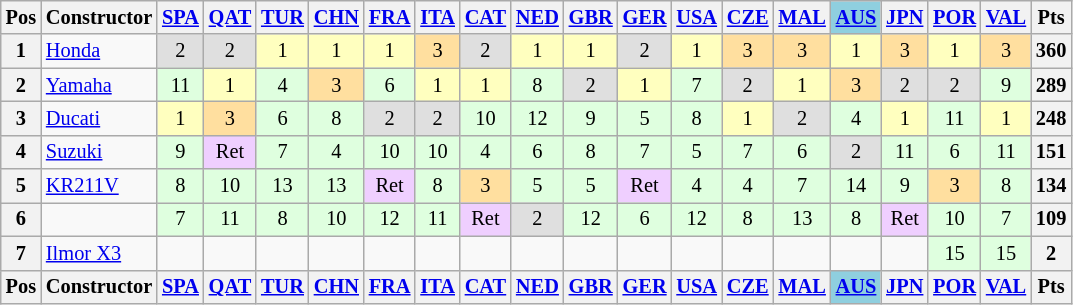<table class="wikitable" style="font-size:85%; text-align:center">
<tr valign="top">
<th valign="middle" scope-"col">Pos</th>
<th valign="middle" scope="col">Constructor</th>
<th><a href='#'>SPA</a><br></th>
<th><a href='#'>QAT</a><br></th>
<th><a href='#'>TUR</a><br></th>
<th><a href='#'>CHN</a><br></th>
<th><a href='#'>FRA</a><br></th>
<th><a href='#'>ITA</a><br></th>
<th><a href='#'>CAT</a><br></th>
<th><a href='#'>NED</a><br></th>
<th><a href='#'>GBR</a><br></th>
<th><a href='#'>GER</a><br></th>
<th><a href='#'>USA</a><br></th>
<th><a href='#'>CZE</a><br></th>
<th><a href='#'>MAL</a><br></th>
<th style="background:#8fcfdf"><a href='#'>AUS</a><br></th>
<th><a href='#'>JPN</a><br></th>
<th><a href='#'>POR</a><br></th>
<th><a href='#'>VAL</a><br></th>
<th valign="middle">Pts</th>
</tr>
<tr>
<th>1</th>
<td align="left"> <a href='#'>Honda</a></td>
<td style="background:#dfdfdf;">2</td>
<td style="background:#dfdfdf;">2</td>
<td style="background:#ffffbf;">1</td>
<td style="background:#ffffbf;">1</td>
<td style="background:#ffffbf;">1</td>
<td style="background:#ffdf9f;">3</td>
<td style="background:#dfdfdf;">2</td>
<td style="background:#ffffbf;">1</td>
<td style="background:#ffffbf;">1</td>
<td style="background:#dfdfdf;">2</td>
<td style="background:#ffffbf;">1</td>
<td style="background:#ffdf9f;">3</td>
<td style="background:#ffdf9f;">3</td>
<td style="background:#ffffbf;">1</td>
<td style="background:#ffdf9f;">3</td>
<td style="background:#ffffbf;">1</td>
<td style="background:#ffdf9f;">3</td>
<th>360</th>
</tr>
<tr>
<th>2</th>
<td align="left"> <a href='#'>Yamaha</a></td>
<td style="background:#dfffdf;">11</td>
<td style="background:#ffffbf;">1</td>
<td style="background:#dfffdf;">4</td>
<td style="background:#ffdf9f;">3</td>
<td style="background:#dfffdf;">6</td>
<td style="background:#ffffbf;">1</td>
<td style="background:#ffffbf;">1</td>
<td style="background:#dfffdf;">8</td>
<td style="background:#dfdfdf;">2</td>
<td style="background:#ffffbf;">1</td>
<td style="background:#dfffdf;">7</td>
<td style="background:#dfdfdf;">2</td>
<td style="background:#ffffbf;">1</td>
<td style="background:#ffdf9f;">3</td>
<td style="background:#dfdfdf;">2</td>
<td style="background:#dfdfdf;">2</td>
<td style="background:#dfffdf;">9</td>
<th>289</th>
</tr>
<tr>
<th>3</th>
<td align="left"> <a href='#'>Ducati</a></td>
<td style="background:#ffffbf;">1</td>
<td style="background:#ffdf9f;">3</td>
<td style="background:#dfffdf;">6</td>
<td style="background:#dfffdf;">8</td>
<td style="background:#dfdfdf;">2</td>
<td style="background:#dfdfdf;">2</td>
<td style="background:#dfffdf;">10</td>
<td style="background:#dfffdf;">12</td>
<td style="background:#dfffdf;">9</td>
<td style="background:#dfffdf;">5</td>
<td style="background:#dfffdf;">8</td>
<td style="background:#ffffbf;">1</td>
<td style="background:#dfdfdf;">2</td>
<td style="background:#dfffdf;">4</td>
<td style="background:#ffffbf;">1</td>
<td style="background:#dfffdf;">11</td>
<td style="background:#ffffbf;">1</td>
<th>248</th>
</tr>
<tr>
<th>4</th>
<td align="left"> <a href='#'>Suzuki</a></td>
<td style="background:#dfffdf;">9</td>
<td style="background:#efcfff;">Ret</td>
<td style="background:#dfffdf;">7</td>
<td style="background:#dfffdf;">4</td>
<td style="background:#dfffdf;">10</td>
<td style="background:#dfffdf;">10</td>
<td style="background:#dfffdf;">4</td>
<td style="background:#dfffdf;">6</td>
<td style="background:#dfffdf;">8</td>
<td style="background:#dfffdf;">7</td>
<td style="background:#dfffdf;">5</td>
<td style="background:#dfffdf;">7</td>
<td style="background:#dfffdf;">6</td>
<td style="background:#dfdfdf;">2</td>
<td style="background:#dfffdf;">11</td>
<td style="background:#dfffdf;">6</td>
<td style="background:#dfffdf;">11</td>
<th>151</th>
</tr>
<tr>
<th>5</th>
<td align="left"> <a href='#'>KR211V</a></td>
<td style="background:#dfffdf;">8</td>
<td style="background:#dfffdf;">10</td>
<td style="background:#dfffdf;">13</td>
<td style="background:#dfffdf;">13</td>
<td style="background:#efcfff;">Ret</td>
<td style="background:#dfffdf;">8</td>
<td style="background:#ffdf9f;">3</td>
<td style="background:#dfffdf;">5</td>
<td style="background:#dfffdf;">5</td>
<td style="background:#efcfff;">Ret</td>
<td style="background:#dfffdf;">4</td>
<td style="background:#dfffdf;">4</td>
<td style="background:#dfffdf;">7</td>
<td style="background:#dfffdf;">14</td>
<td style="background:#dfffdf;">9</td>
<td style="background:#ffdf9f;">3</td>
<td style="background:#dfffdf;">8</td>
<th>134</th>
</tr>
<tr>
<th>6</th>
<td align="left"></td>
<td style="background:#dfffdf;">7</td>
<td style="background:#dfffdf;">11</td>
<td style="background:#dfffdf;">8</td>
<td style="background:#dfffdf;">10</td>
<td style="background:#dfffdf;">12</td>
<td style="background:#dfffdf;">11</td>
<td style="background:#efcfff;">Ret</td>
<td style="background:#dfdfdf;">2</td>
<td style="background:#dfffdf;">12</td>
<td style="background:#dfffdf;">6</td>
<td style="background:#dfffdf;">12</td>
<td style="background:#dfffdf;">8</td>
<td style="background:#dfffdf;">13</td>
<td style="background:#dfffdf;">8</td>
<td style="background:#efcfff;">Ret</td>
<td style="background:#dfffdf;">10</td>
<td style="background:#dfffdf;">7</td>
<th>109</th>
</tr>
<tr>
<th>7</th>
<td align="left"> <a href='#'>Ilmor X3</a></td>
<td></td>
<td></td>
<td></td>
<td></td>
<td></td>
<td></td>
<td></td>
<td></td>
<td></td>
<td></td>
<td></td>
<td></td>
<td></td>
<td></td>
<td></td>
<td style="background:#dfffdf;">15</td>
<td style="background:#dfffdf;">15</td>
<th>2</th>
</tr>
<tr valign="top">
<th valign="middle">Pos</th>
<th valign="middle">Constructor</th>
<th><a href='#'>SPA</a><br></th>
<th><a href='#'>QAT</a><br></th>
<th><a href='#'>TUR</a><br></th>
<th><a href='#'>CHN</a><br></th>
<th><a href='#'>FRA</a><br></th>
<th><a href='#'>ITA</a><br></th>
<th><a href='#'>CAT</a><br></th>
<th><a href='#'>NED</a><br></th>
<th><a href='#'>GBR</a><br></th>
<th><a href='#'>GER</a><br></th>
<th><a href='#'>USA</a><br></th>
<th><a href='#'>CZE</a><br></th>
<th><a href='#'>MAL</a><br></th>
<th style="background:#8fcfdf"><a href='#'>AUS</a><br></th>
<th><a href='#'>JPN</a><br></th>
<th><a href='#'>POR</a><br></th>
<th><a href='#'>VAL</a><br></th>
<th valign="middle">Pts</th>
</tr>
</table>
